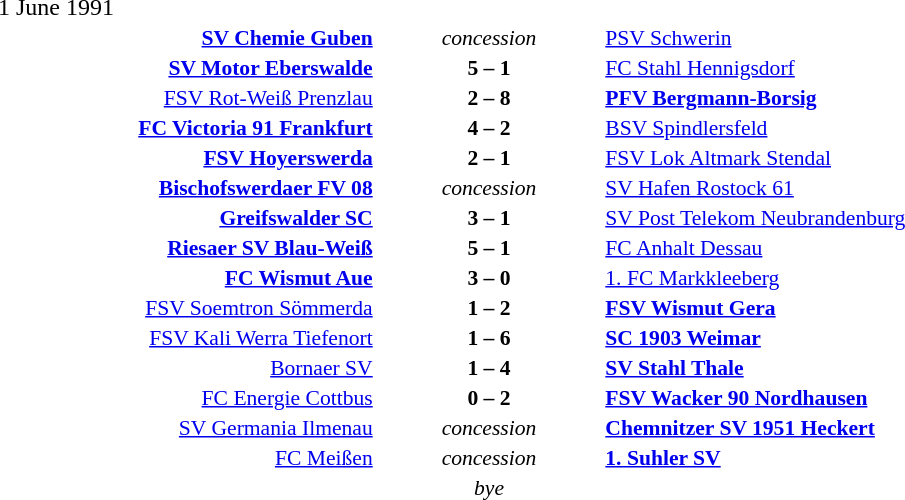<table style="width:100%;" cellspacing="1">
<tr>
<th width=20%></th>
<th width=12%></th>
<th width=20%></th>
<th></th>
</tr>
<tr>
<td>1 June 1991</td>
</tr>
<tr style=font-size:90%>
<td align=right><strong><a href='#'>SV Chemie Guben</a></strong></td>
<td align=center><em>concession</em></td>
<td><a href='#'>PSV Schwerin</a></td>
</tr>
<tr style=font-size:90%>
<td align=right><strong><a href='#'>SV Motor Eberswalde</a></strong></td>
<td align=center><strong>5 – 1</strong></td>
<td><a href='#'>FC Stahl Hennigsdorf</a></td>
</tr>
<tr style=font-size:90%>
<td align=right><a href='#'>FSV Rot-Weiß Prenzlau</a></td>
<td align=center><strong>2 – 8</strong></td>
<td><strong><a href='#'>PFV Bergmann-Borsig</a></strong></td>
</tr>
<tr style=font-size:90%>
<td align=right><strong><a href='#'>FC Victoria 91 Frankfurt</a></strong></td>
<td align=center><strong>4 – 2</strong></td>
<td><a href='#'>BSV Spindlersfeld</a></td>
</tr>
<tr style=font-size:90%>
<td align=right><strong><a href='#'>FSV Hoyerswerda</a></strong></td>
<td align=center><strong>2 – 1</strong></td>
<td><a href='#'>FSV Lok Altmark Stendal</a></td>
</tr>
<tr style=font-size:90%>
<td align=right><strong><a href='#'>Bischofswerdaer FV 08</a></strong></td>
<td align=center><em>concession</em></td>
<td><a href='#'>SV Hafen Rostock 61</a></td>
</tr>
<tr style=font-size:90%>
<td align=right><strong><a href='#'>Greifswalder SC</a></strong></td>
<td align=center><strong>3 – 1</strong></td>
<td><a href='#'>SV Post Telekom Neubrandenburg</a></td>
</tr>
<tr style=font-size:90%>
<td align=right><strong><a href='#'>Riesaer SV Blau-Weiß</a></strong></td>
<td align=center><strong>5 – 1</strong></td>
<td><a href='#'>FC Anhalt Dessau</a></td>
</tr>
<tr style=font-size:90%>
<td align=right><strong><a href='#'>FC Wismut Aue</a></strong></td>
<td align=center><strong>3 – 0</strong></td>
<td><a href='#'>1. FC Markkleeberg</a></td>
</tr>
<tr style=font-size:90%>
<td align=right><a href='#'>FSV Soemtron Sömmerda</a></td>
<td align=center><strong>1 – 2</strong></td>
<td><strong><a href='#'>FSV Wismut Gera</a></strong></td>
</tr>
<tr style=font-size:90%>
<td align=right><a href='#'>FSV Kali Werra Tiefenort</a></td>
<td align=center><strong>1 – 6</strong></td>
<td><strong><a href='#'>SC 1903 Weimar</a></strong></td>
</tr>
<tr style=font-size:90%>
<td align=right><a href='#'>Bornaer SV</a></td>
<td align=center><strong>1 – 4</strong></td>
<td><strong><a href='#'>SV Stahl Thale</a></strong></td>
</tr>
<tr style=font-size:90%>
<td align=right><a href='#'>FC Energie Cottbus</a></td>
<td align=center><strong>0 – 2</strong></td>
<td><strong><a href='#'>FSV Wacker 90 Nordhausen</a></strong></td>
</tr>
<tr style=font-size:90%>
<td align=right><a href='#'>SV Germania Ilmenau</a></td>
<td align=center><em>concession</em></td>
<td><strong><a href='#'>Chemnitzer SV 1951 Heckert</a></strong></td>
</tr>
<tr style=font-size:90%>
<td align=right><a href='#'>FC Meißen</a></td>
<td align=center><em>concession</em></td>
<td><strong><a href='#'>1. Suhler SV</a></strong></td>
</tr>
<tr style=font-size:90%>
<td align=right></td>
<td align=center><em>bye</em></td>
</tr>
</table>
